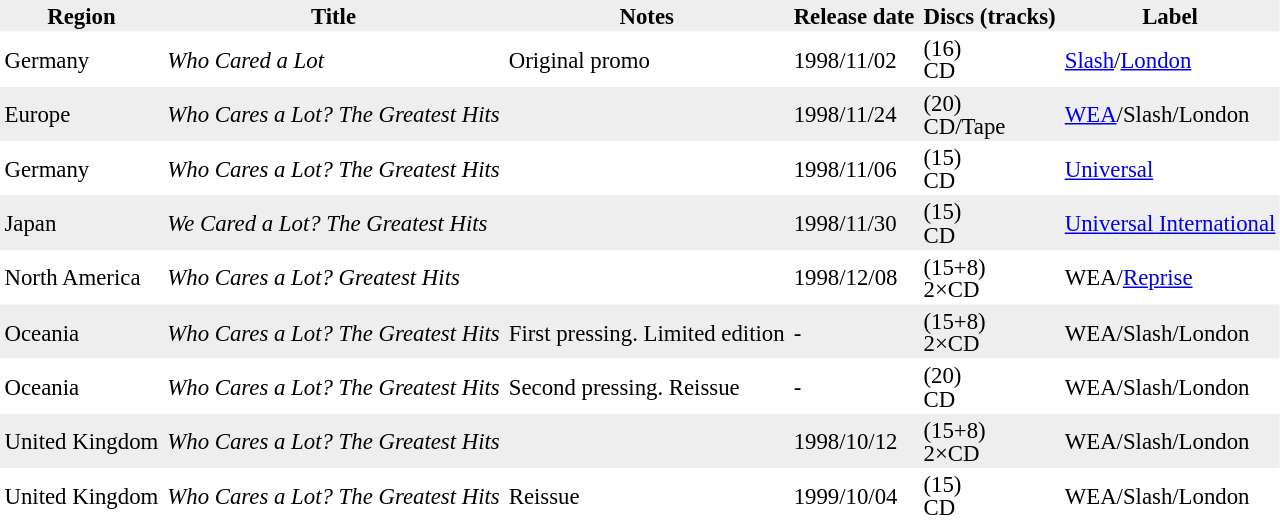<table style="font-size:95%;line-height:100%;border-collapse:collapse;" cellpadding=3px>
<tr bgcolor=#EEEEEE>
<th>Region</th>
<th>Title</th>
<th>Notes</th>
<th>Release date</th>
<th>Discs (tracks)</th>
<th>Label</th>
</tr>
<tr bgcolor=#FFFFFF>
<td>Germany</td>
<td><em>Who Cared a Lot</em></td>
<td>Original promo</td>
<td>1998/11/02</td>
<td><div>(16)</div> CD</td>
<td><a href='#'>Slash</a>/<a href='#'>London</a></td>
</tr>
<tr bgcolor=#EEEEEE>
<td>Europe</td>
<td><em>Who Cares a Lot? The Greatest Hits</em></td>
<td></td>
<td>1998/11/24</td>
<td><div>(20)</div> CD/Tape</td>
<td><a href='#'>WEA</a>/Slash/London</td>
</tr>
<tr bgcolor=#FFFFFF>
<td>Germany</td>
<td><em>Who Cares a Lot? The Greatest Hits</em></td>
<td></td>
<td>1998/11/06</td>
<td><div>(15)</div> CD</td>
<td><a href='#'>Universal</a></td>
</tr>
<tr bgcolor=#EEEEEE>
<td>Japan</td>
<td><em>We Cared a Lot? The Greatest Hits</em></td>
<td></td>
<td>1998/11/30</td>
<td><div>(15)</div> CD</td>
<td><a href='#'>Universal International</a></td>
</tr>
<tr bgcolor=#FFFFFF>
<td>North America</td>
<td><em>Who Cares a Lot? Greatest Hits</em></td>
<td></td>
<td>1998/12/08</td>
<td><div>(15+8)</div> 2×CD </td>
<td>WEA/<a href='#'>Reprise</a></td>
</tr>
<tr bgcolor=#EEEEEE>
<td>Oceania</td>
<td><em>Who Cares a Lot? The Greatest Hits</em></td>
<td>First pressing. Limited edition</td>
<td>-</td>
<td><div>(15+8)</div> 2×CD </td>
<td>WEA/Slash/London</td>
</tr>
<tr bgcolor=#FFFFFF>
<td>Oceania</td>
<td><em>Who Cares a Lot? The Greatest Hits</em></td>
<td>Second pressing. Reissue</td>
<td>-</td>
<td><div>(20)</div> CD</td>
<td>WEA/Slash/London</td>
</tr>
<tr bgcolor=#EEEEEE>
<td>United Kingdom</td>
<td><em>Who Cares a Lot? The Greatest Hits</em></td>
<td></td>
<td>1998/10/12</td>
<td><div>(15+8)</div> 2×CD </td>
<td>WEA/Slash/London</td>
</tr>
<tr bgcolor=#FFFFFF>
<td>United Kingdom</td>
<td><em>Who Cares a Lot? The Greatest Hits</em></td>
<td>Reissue</td>
<td>1999/10/04</td>
<td><div>(15)</div> CD</td>
<td>WEA/Slash/London</td>
</tr>
</table>
